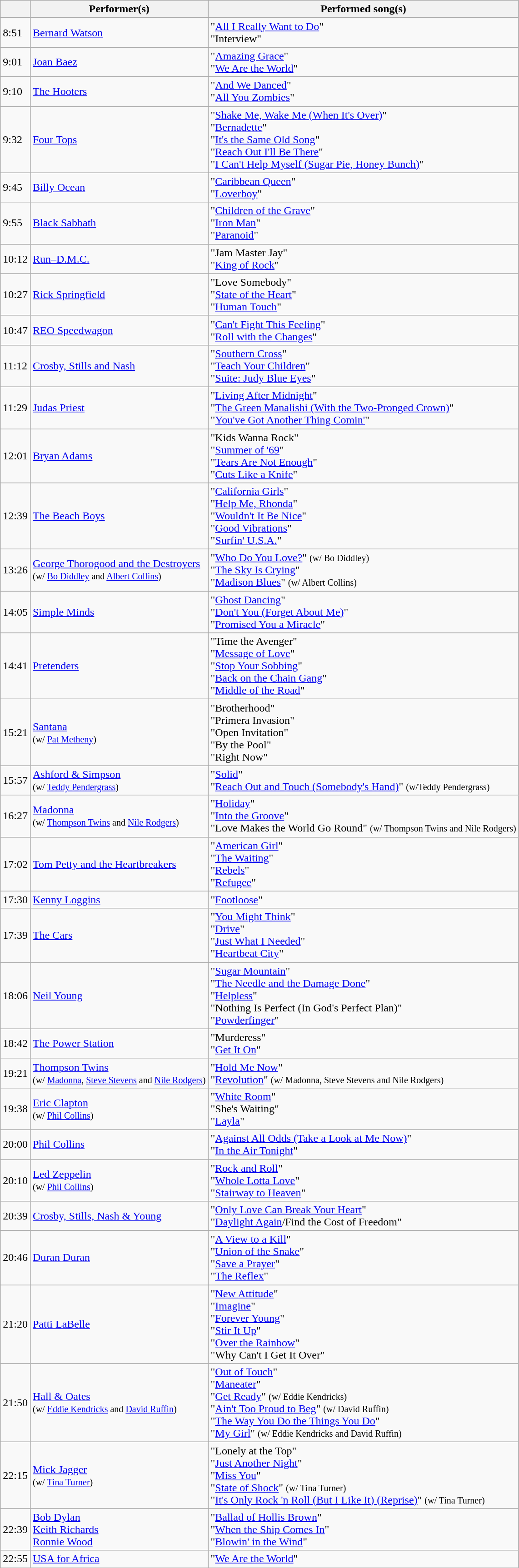<table class="wikitable">
<tr>
<th></th>
<th>Performer(s)</th>
<th>Performed song(s)</th>
</tr>
<tr>
<td>8:51</td>
<td><a href='#'>Bernard Watson</a></td>
<td>"<a href='#'>All I Really Want to Do</a>"<br>"Interview"</td>
</tr>
<tr>
<td>9:01</td>
<td><a href='#'>Joan Baez</a></td>
<td>"<a href='#'>Amazing Grace</a>"<br>"<a href='#'>We Are the World</a>"</td>
</tr>
<tr>
<td>9:10</td>
<td><a href='#'>The Hooters</a></td>
<td>"<a href='#'>And We Danced</a>"<br>"<a href='#'>All You Zombies</a>"</td>
</tr>
<tr>
<td>9:32</td>
<td><a href='#'>Four Tops</a></td>
<td>"<a href='#'>Shake Me, Wake Me (When It's Over)</a>"<br>"<a href='#'>Bernadette</a>"<br>"<a href='#'>It's the Same Old Song</a>"<br>"<a href='#'>Reach Out I'll Be There</a>"<br>"<a href='#'>I Can't Help Myself (Sugar Pie, Honey Bunch)</a>"</td>
</tr>
<tr>
<td>9:45</td>
<td><a href='#'>Billy Ocean</a></td>
<td>"<a href='#'>Caribbean Queen</a>"<br>"<a href='#'>Loverboy</a>"</td>
</tr>
<tr>
<td>9:55</td>
<td><a href='#'>Black Sabbath</a></td>
<td>"<a href='#'>Children of the Grave</a>"<br>"<a href='#'>Iron Man</a>"<br>"<a href='#'>Paranoid</a>"</td>
</tr>
<tr>
<td>10:12</td>
<td><a href='#'>Run–D.M.C.</a></td>
<td>"Jam Master Jay"<br>"<a href='#'>King of Rock</a>"</td>
</tr>
<tr>
<td>10:27</td>
<td><a href='#'>Rick Springfield</a></td>
<td>"Love Somebody"<br>"<a href='#'>State of the Heart</a>"<br>"<a href='#'>Human Touch</a>"</td>
</tr>
<tr>
<td>10:47</td>
<td><a href='#'>REO Speedwagon</a></td>
<td>"<a href='#'>Can't Fight This Feeling</a>"<br>"<a href='#'>Roll with the Changes</a>"</td>
</tr>
<tr>
<td>11:12</td>
<td><a href='#'>Crosby, Stills and Nash</a></td>
<td>"<a href='#'>Southern Cross</a>"<br>"<a href='#'>Teach Your Children</a>"<br>"<a href='#'>Suite: Judy Blue Eyes</a>"</td>
</tr>
<tr>
<td>11:29</td>
<td><a href='#'>Judas Priest</a></td>
<td>"<a href='#'>Living After Midnight</a>"<br>"<a href='#'>The Green Manalishi (With the Two-Pronged Crown)</a>"<br>"<a href='#'>You've Got Another Thing Comin'</a>"</td>
</tr>
<tr>
<td>12:01</td>
<td><a href='#'>Bryan Adams</a></td>
<td>"Kids Wanna Rock"<br>"<a href='#'>Summer of '69</a>"<br>"<a href='#'>Tears Are Not Enough</a>"<br>"<a href='#'>Cuts Like a Knife</a>"</td>
</tr>
<tr>
<td>12:39</td>
<td><a href='#'>The Beach Boys</a></td>
<td>"<a href='#'>California Girls</a>"<br>"<a href='#'>Help Me, Rhonda</a>"<br>"<a href='#'>Wouldn't It Be Nice</a>"<br>"<a href='#'>Good Vibrations</a>"<br>"<a href='#'>Surfin' U.S.A.</a>"</td>
</tr>
<tr>
<td>13:26</td>
<td><a href='#'>George Thorogood and the Destroyers</a><br><small>(w/ <a href='#'>Bo Diddley</a> and <a href='#'>Albert Collins</a>)</small></td>
<td>"<a href='#'>Who Do You Love?</a>" <small>(w/ Bo Diddley)</small><br>"<a href='#'>The Sky Is Crying</a>"<br>"<a href='#'>Madison Blues</a>" <small>(w/ Albert Collins)</small></td>
</tr>
<tr>
<td>14:05</td>
<td><a href='#'>Simple Minds</a></td>
<td>"<a href='#'>Ghost Dancing</a>"<br>"<a href='#'>Don't You (Forget About Me)</a>"<br>"<a href='#'>Promised You a Miracle</a>"</td>
</tr>
<tr>
<td>14:41</td>
<td><a href='#'>Pretenders</a></td>
<td>"Time the Avenger"<br>"<a href='#'>Message of Love</a>"<br>"<a href='#'>Stop Your Sobbing</a>"<br>"<a href='#'>Back on the Chain Gang</a>"<br>"<a href='#'>Middle of the Road</a>"</td>
</tr>
<tr>
<td>15:21</td>
<td><a href='#'>Santana</a><br><small>(w/ <a href='#'>Pat Metheny</a>)</small></td>
<td>"Brotherhood"<br>"Primera Invasion"<br>"Open Invitation"<br>"By the Pool"<br>"Right Now"</td>
</tr>
<tr>
<td>15:57</td>
<td><a href='#'>Ashford & Simpson</a><br><small>(w/ <a href='#'>Teddy Pendergrass</a>)</small></td>
<td>"<a href='#'>Solid</a>"<br>"<a href='#'>Reach Out and Touch (Somebody's Hand)</a>" <small>(w/Teddy Pendergrass)</small></td>
</tr>
<tr>
<td>16:27</td>
<td><a href='#'>Madonna</a><br><small>(w/ <a href='#'>Thompson Twins</a> and <a href='#'>Nile Rodgers</a>)</small></td>
<td>"<a href='#'>Holiday</a>"<br>"<a href='#'>Into the Groove</a>"<br>"Love Makes the World Go Round" <small>(w/ Thompson Twins and Nile Rodgers)</small></td>
</tr>
<tr>
<td>17:02</td>
<td><a href='#'>Tom Petty and the Heartbreakers</a></td>
<td>"<a href='#'>American Girl</a>"<br>"<a href='#'>The Waiting</a>"<br>"<a href='#'>Rebels</a>"<br>"<a href='#'>Refugee</a>"</td>
</tr>
<tr>
<td>17:30</td>
<td><a href='#'>Kenny Loggins</a></td>
<td>"<a href='#'>Footloose</a>"</td>
</tr>
<tr>
<td>17:39</td>
<td><a href='#'>The Cars</a></td>
<td>"<a href='#'>You Might Think</a>"<br>"<a href='#'>Drive</a>"<br>"<a href='#'>Just What I Needed</a>"<br>"<a href='#'>Heartbeat City</a>"</td>
</tr>
<tr>
<td>18:06</td>
<td><a href='#'>Neil Young</a></td>
<td>"<a href='#'>Sugar Mountain</a>"<br>"<a href='#'>The Needle and the Damage Done</a>"<br>"<a href='#'>Helpless</a>"<br>"Nothing Is Perfect (In God's Perfect Plan)"<br>"<a href='#'>Powderfinger</a>"</td>
</tr>
<tr>
<td>18:42</td>
<td><a href='#'>The Power Station</a></td>
<td>"Murderess"<br>"<a href='#'>Get It On</a>"</td>
</tr>
<tr>
<td>19:21</td>
<td><a href='#'>Thompson Twins</a><br><small>(w/ <a href='#'>Madonna</a>, <a href='#'>Steve Stevens</a> and <a href='#'>Nile Rodgers</a>)</small></td>
<td>"<a href='#'>Hold Me Now</a>"<br>"<a href='#'>Revolution</a>" <small>(w/ Madonna, Steve Stevens and Nile Rodgers)</small></td>
</tr>
<tr>
<td>19:38</td>
<td><a href='#'>Eric Clapton</a><br><small>(w/ <a href='#'>Phil Collins</a>)</small></td>
<td>"<a href='#'>White Room</a>"<br>"She's Waiting"<br>"<a href='#'>Layla</a>"</td>
</tr>
<tr>
<td>20:00</td>
<td><a href='#'>Phil Collins</a></td>
<td>"<a href='#'>Against All Odds (Take a Look at Me Now)</a>"<br>"<a href='#'>In the Air Tonight</a>"</td>
</tr>
<tr>
<td>20:10</td>
<td><a href='#'>Led Zeppelin</a><br><small>(w/ <a href='#'>Phil Collins</a>)</small></td>
<td>"<a href='#'>Rock and Roll</a>"<br>"<a href='#'>Whole Lotta Love</a>"<br>"<a href='#'>Stairway to Heaven</a>"</td>
</tr>
<tr>
<td>20:39</td>
<td><a href='#'>Crosby, Stills, Nash & Young</a></td>
<td>"<a href='#'>Only Love Can Break Your Heart</a>"<br>"<a href='#'>Daylight Again</a>/Find the Cost of Freedom"</td>
</tr>
<tr>
<td>20:46</td>
<td><a href='#'>Duran Duran</a></td>
<td>"<a href='#'>A View to a Kill</a>"<br>"<a href='#'>Union of the Snake</a>"<br>"<a href='#'>Save a Prayer</a>"<br>"<a href='#'>The Reflex</a>"</td>
</tr>
<tr>
<td>21:20</td>
<td><a href='#'>Patti LaBelle</a></td>
<td>"<a href='#'>New Attitude</a>"<br>"<a href='#'>Imagine</a>"<br>"<a href='#'>Forever Young</a>"<br>"<a href='#'>Stir It Up</a>"<br>"<a href='#'>Over the Rainbow</a>"<br>"Why Can't I Get It Over"</td>
</tr>
<tr>
<td>21:50</td>
<td><a href='#'>Hall & Oates</a><br><small>(w/ <a href='#'>Eddie Kendricks</a> and <a href='#'>David Ruffin</a>)</small></td>
<td>"<a href='#'>Out of Touch</a>"<br>"<a href='#'>Maneater</a>"<br>"<a href='#'>Get Ready</a>" <small>(w/ Eddie Kendricks)</small><br>"<a href='#'>Ain't Too Proud to Beg</a>" <small>(w/ David Ruffin)</small><br>"<a href='#'>The Way You Do the Things You Do</a>"<br>"<a href='#'>My Girl</a>" <small>(w/ Eddie Kendricks and David Ruffin)</small></td>
</tr>
<tr>
<td>22:15</td>
<td><a href='#'>Mick Jagger</a><br><small>(w/ <a href='#'>Tina Turner</a>)</small></td>
<td>"Lonely at the Top"<br>"<a href='#'>Just Another Night</a>"<br>"<a href='#'>Miss You</a>"<br>"<a href='#'>State of Shock</a>" <small>(w/ Tina Turner)</small><br>"<a href='#'>It's Only Rock 'n Roll (But I Like It) (Reprise)</a>" <small>(w/ Tina Turner)</small></td>
</tr>
<tr>
<td>22:39</td>
<td><a href='#'>Bob Dylan</a><br><a href='#'>Keith Richards</a><br><a href='#'>Ronnie Wood</a></td>
<td>"<a href='#'>Ballad of Hollis Brown</a>"<br>"<a href='#'>When the Ship Comes In</a>"<br>"<a href='#'>Blowin' in the Wind</a>"</td>
</tr>
<tr>
<td>22:55</td>
<td><a href='#'>USA for Africa</a></td>
<td>"<a href='#'>We Are the World</a>"</td>
</tr>
</table>
